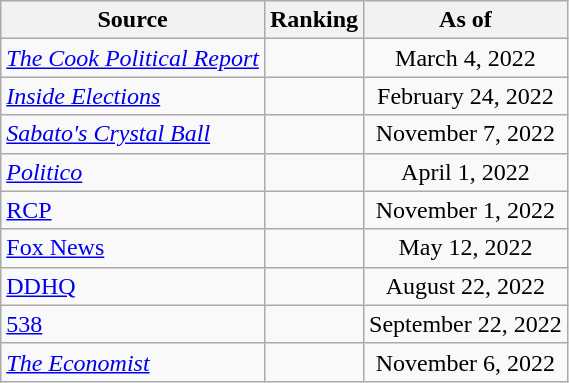<table class="wikitable" style="text-align:center">
<tr>
<th>Source</th>
<th>Ranking</th>
<th>As of</th>
</tr>
<tr>
<td align=left><em><a href='#'>The Cook Political Report</a></em></td>
<td></td>
<td>March 4, 2022</td>
</tr>
<tr>
<td align=left><em><a href='#'>Inside Elections</a></em></td>
<td></td>
<td>February 24, 2022</td>
</tr>
<tr>
<td align=left><em><a href='#'>Sabato's Crystal Ball</a></em></td>
<td></td>
<td>November 7, 2022</td>
</tr>
<tr>
<td align="left"><em><a href='#'>Politico</a></em></td>
<td></td>
<td>April 1, 2022</td>
</tr>
<tr>
<td align="left"><a href='#'>RCP</a></td>
<td></td>
<td>November 1, 2022</td>
</tr>
<tr>
<td align=left><a href='#'>Fox News</a></td>
<td></td>
<td>May 12, 2022</td>
</tr>
<tr>
<td align="left"><a href='#'>DDHQ</a></td>
<td></td>
<td>August 22, 2022</td>
</tr>
<tr>
<td align="left"><a href='#'>538</a></td>
<td></td>
<td>September 22, 2022</td>
</tr>
<tr>
<td align="left"><em><a href='#'>The Economist</a></em></td>
<td></td>
<td>November 6, 2022</td>
</tr>
</table>
